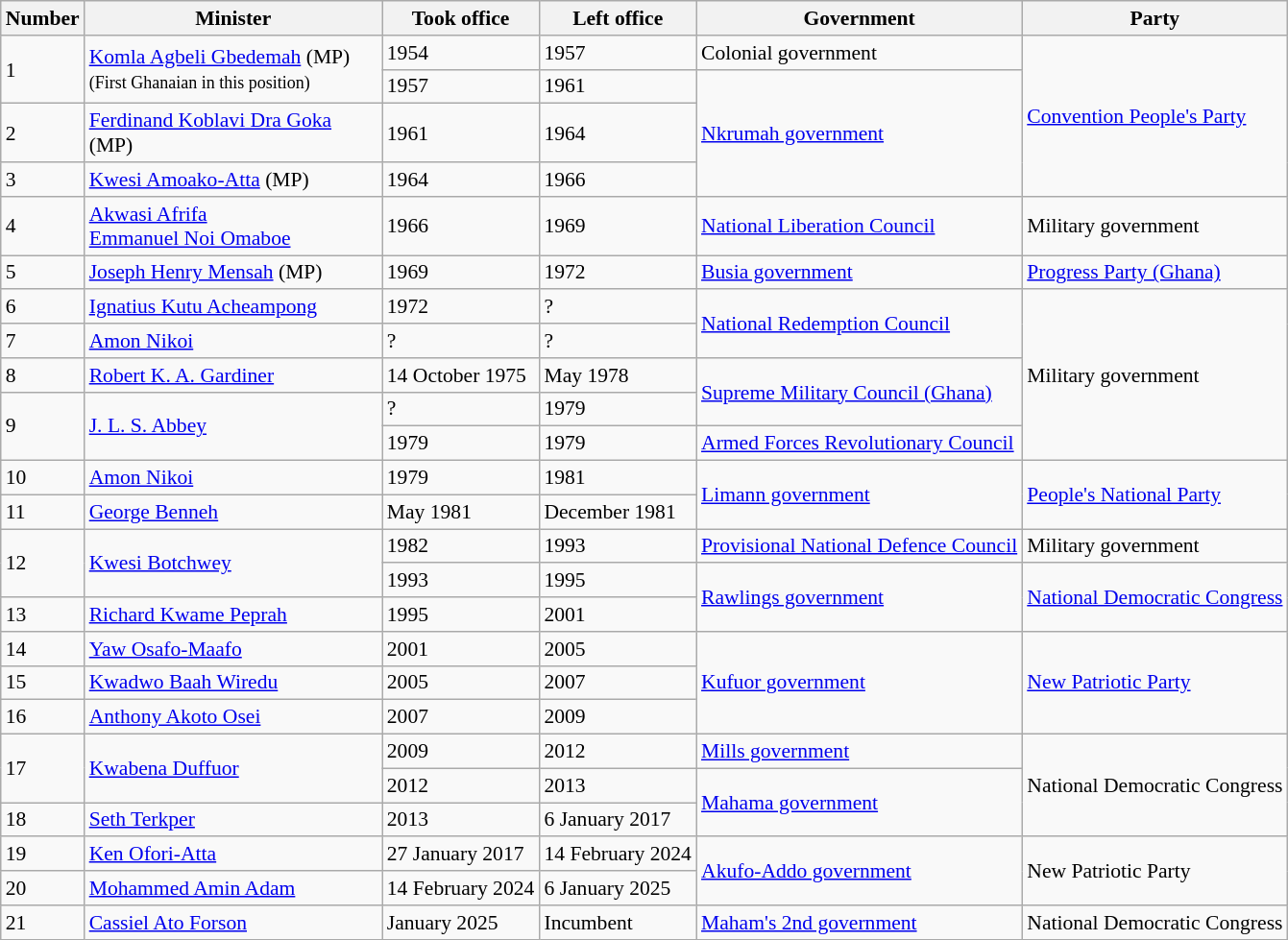<table class="wikitable" style="font-size:90%; text-align:left;">
<tr>
<th>Number</th>
<th width="200">Minister</th>
<th>Took office</th>
<th>Left office</th>
<th>Government</th>
<th>Party</th>
</tr>
<tr>
<td rowspan="2">1</td>
<td rowspan="2"><a href='#'>Komla Agbeli Gbedemah</a> (MP)<br><small>(First Ghanaian in this position)</small></td>
<td>1954</td>
<td>1957</td>
<td>Colonial government</td>
<td rowspan="4"><a href='#'>Convention People's Party</a></td>
</tr>
<tr>
<td>1957</td>
<td>1961</td>
<td rowspan="3"><a href='#'>Nkrumah government</a></td>
</tr>
<tr>
<td>2</td>
<td><a href='#'>Ferdinand Koblavi Dra Goka</a> (MP)</td>
<td>1961</td>
<td>1964</td>
</tr>
<tr>
<td>3</td>
<td><a href='#'>Kwesi Amoako-Atta</a> (MP)</td>
<td>1964</td>
<td>1966</td>
</tr>
<tr>
<td>4</td>
<td><a href='#'>Akwasi Afrifa</a><br><a href='#'>Emmanuel Noi Omaboe</a></td>
<td>1966</td>
<td>1969</td>
<td><a href='#'>National Liberation Council</a></td>
<td>Military government</td>
</tr>
<tr>
<td>5</td>
<td><a href='#'>Joseph Henry Mensah</a> (MP)</td>
<td>1969</td>
<td>1972</td>
<td><a href='#'>Busia government</a></td>
<td><a href='#'>Progress Party (Ghana)</a></td>
</tr>
<tr>
<td>6</td>
<td><a href='#'>Ignatius Kutu Acheampong</a></td>
<td>1972</td>
<td>?</td>
<td rowspan="2"><a href='#'>National Redemption Council</a></td>
<td rowspan="5">Military government</td>
</tr>
<tr>
<td>7</td>
<td><a href='#'>Amon Nikoi</a></td>
<td>?</td>
<td>?</td>
</tr>
<tr>
<td>8</td>
<td><a href='#'>Robert K. A. Gardiner</a></td>
<td>14 October 1975</td>
<td>May 1978</td>
<td rowspan="2"><a href='#'>Supreme Military Council (Ghana)</a></td>
</tr>
<tr>
<td rowspan="2">9</td>
<td rowspan="2"><a href='#'>J. L. S. Abbey</a></td>
<td>?</td>
<td>1979</td>
</tr>
<tr>
<td>1979</td>
<td>1979</td>
<td><a href='#'>Armed Forces Revolutionary Council</a></td>
</tr>
<tr>
<td>10</td>
<td><a href='#'>Amon Nikoi</a></td>
<td>1979</td>
<td>1981</td>
<td rowspan="2"><a href='#'>Limann government</a></td>
<td rowspan="2"><a href='#'>People's National Party</a></td>
</tr>
<tr>
<td>11</td>
<td><a href='#'>George Benneh</a></td>
<td>May 1981</td>
<td>December 1981</td>
</tr>
<tr>
<td rowspan="2">12</td>
<td rowspan="2"><a href='#'>Kwesi Botchwey</a></td>
<td>1982</td>
<td>1993</td>
<td><a href='#'>Provisional National Defence Council</a></td>
<td>Military government</td>
</tr>
<tr>
<td>1993</td>
<td>1995</td>
<td rowspan="2"><a href='#'>Rawlings government</a></td>
<td rowspan="2"><a href='#'>National Democratic Congress</a></td>
</tr>
<tr>
<td>13</td>
<td><a href='#'>Richard Kwame Peprah</a></td>
<td>1995</td>
<td>2001</td>
</tr>
<tr>
<td>14</td>
<td><a href='#'>Yaw Osafo-Maafo</a></td>
<td>2001</td>
<td>2005</td>
<td rowspan="3"><a href='#'>Kufuor government</a></td>
<td rowspan="3"><a href='#'>New Patriotic Party</a></td>
</tr>
<tr>
<td>15</td>
<td><a href='#'>Kwadwo Baah Wiredu</a></td>
<td>2005</td>
<td>2007</td>
</tr>
<tr>
<td>16</td>
<td><a href='#'>Anthony Akoto Osei</a></td>
<td>2007</td>
<td>2009</td>
</tr>
<tr>
<td rowspan="2">17</td>
<td rowspan="2"><a href='#'>Kwabena Duffuor</a></td>
<td>2009</td>
<td>2012</td>
<td><a href='#'>Mills government</a></td>
<td rowspan="3">National Democratic Congress</td>
</tr>
<tr>
<td>2012</td>
<td>2013</td>
<td rowspan="2"><a href='#'>Mahama government</a></td>
</tr>
<tr>
<td>18</td>
<td><a href='#'>Seth Terkper</a></td>
<td>2013</td>
<td>6 January 2017</td>
</tr>
<tr>
<td>19</td>
<td><a href='#'>Ken Ofori-Atta</a></td>
<td>27 January 2017</td>
<td>14 February 2024</td>
<td rowspan=2><a href='#'>Akufo-Addo government</a></td>
<td rowspan=2>New Patriotic Party</td>
</tr>
<tr>
<td>20</td>
<td><a href='#'>Mohammed Amin Adam</a></td>
<td>14 February 2024</td>
<td>6 January 2025</td>
</tr>
<tr>
<td>21</td>
<td><a href='#'>Cassiel Ato Forson</a></td>
<td>January 2025</td>
<td>Incumbent</td>
<td><a href='#'>Maham's 2nd government</a></td>
<td>National Democratic Congress</td>
</tr>
</table>
